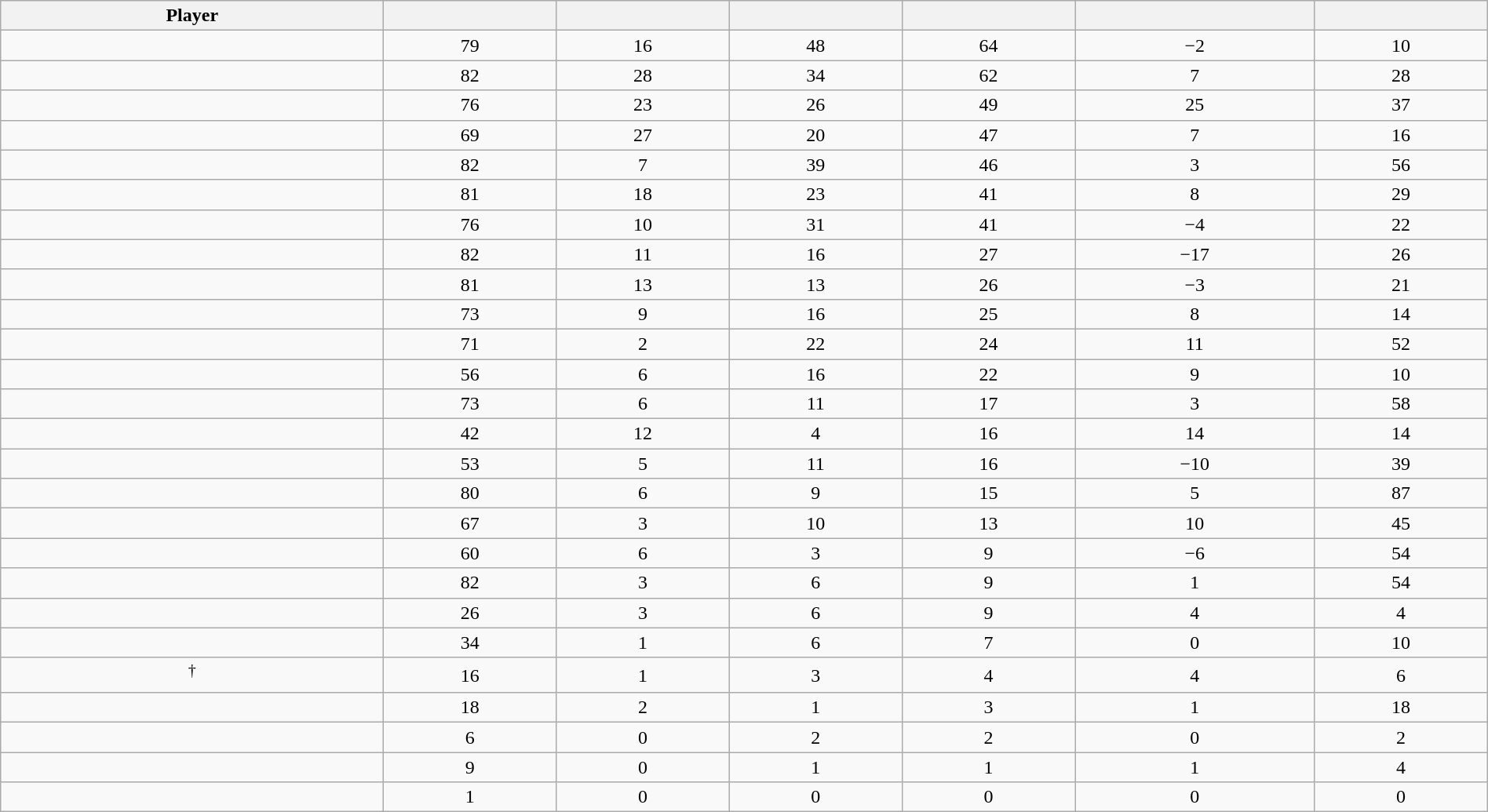<table class="wikitable sortable" style="width:100%;">
<tr align=center>
<th>Player</th>
<th></th>
<th></th>
<th></th>
<th></th>
<th data-sort-type="number"></th>
<th></th>
</tr>
<tr align=center>
<td></td>
<td>79</td>
<td>16</td>
<td>48</td>
<td>64</td>
<td>−2</td>
<td>10</td>
</tr>
<tr align=center>
<td></td>
<td>82</td>
<td>28</td>
<td>34</td>
<td>62</td>
<td>7</td>
<td>28</td>
</tr>
<tr align=center>
<td></td>
<td>76</td>
<td>23</td>
<td>26</td>
<td>49</td>
<td>25</td>
<td>37</td>
</tr>
<tr align=center>
<td></td>
<td>69</td>
<td>27</td>
<td>20</td>
<td>47</td>
<td>7</td>
<td>16</td>
</tr>
<tr align=center>
<td></td>
<td>82</td>
<td>7</td>
<td>39</td>
<td>46</td>
<td>3</td>
<td>56</td>
</tr>
<tr align=center>
<td></td>
<td>81</td>
<td>18</td>
<td>23</td>
<td>41</td>
<td>8</td>
<td>29</td>
</tr>
<tr align=center>
<td></td>
<td>76</td>
<td>10</td>
<td>31</td>
<td>41</td>
<td>−4</td>
<td>22</td>
</tr>
<tr align=center>
<td></td>
<td>82</td>
<td>11</td>
<td>16</td>
<td>27</td>
<td>−17</td>
<td>26</td>
</tr>
<tr align=center>
<td></td>
<td>81</td>
<td>13</td>
<td>13</td>
<td>26</td>
<td>−3</td>
<td>21</td>
</tr>
<tr align=center>
<td></td>
<td>73</td>
<td>9</td>
<td>16</td>
<td>25</td>
<td>8</td>
<td>14</td>
</tr>
<tr align=center>
<td></td>
<td>71</td>
<td>2</td>
<td>22</td>
<td>24</td>
<td>11</td>
<td>52</td>
</tr>
<tr align=center>
<td></td>
<td>56</td>
<td>6</td>
<td>16</td>
<td>22</td>
<td>9</td>
<td>10</td>
</tr>
<tr align=center>
<td></td>
<td>73</td>
<td>6</td>
<td>11</td>
<td>17</td>
<td>3</td>
<td>58</td>
</tr>
<tr align=center>
<td></td>
<td>42</td>
<td>12</td>
<td>4</td>
<td>16</td>
<td>14</td>
<td>14</td>
</tr>
<tr align=center>
<td></td>
<td>53</td>
<td>5</td>
<td>11</td>
<td>16</td>
<td>−10</td>
<td>39</td>
</tr>
<tr align=center>
<td></td>
<td>80</td>
<td>6</td>
<td>9</td>
<td>15</td>
<td>5</td>
<td>87</td>
</tr>
<tr align=center>
<td></td>
<td>67</td>
<td>3</td>
<td>10</td>
<td>13</td>
<td>10</td>
<td>45</td>
</tr>
<tr align=center>
<td></td>
<td>60</td>
<td>6</td>
<td>3</td>
<td>9</td>
<td>−6</td>
<td>54</td>
</tr>
<tr align=center>
<td></td>
<td>82</td>
<td>3</td>
<td>6</td>
<td>9</td>
<td>1</td>
<td>54</td>
</tr>
<tr align=center>
<td></td>
<td>26</td>
<td>3</td>
<td>6</td>
<td>9</td>
<td>4</td>
<td>4</td>
</tr>
<tr align=center>
<td></td>
<td>34</td>
<td>1</td>
<td>6</td>
<td>7</td>
<td>0</td>
<td>10</td>
</tr>
<tr align=center>
<td><sup>†</sup></td>
<td>16</td>
<td>1</td>
<td>3</td>
<td>4</td>
<td>4</td>
<td>6</td>
</tr>
<tr align=center>
<td></td>
<td>18</td>
<td>2</td>
<td>1</td>
<td>3</td>
<td>1</td>
<td>18</td>
</tr>
<tr align=center>
<td></td>
<td>6</td>
<td>0</td>
<td>2</td>
<td>2</td>
<td>0</td>
<td>2</td>
</tr>
<tr align=center>
<td></td>
<td>9</td>
<td>0</td>
<td>1</td>
<td>1</td>
<td>1</td>
<td>4</td>
</tr>
<tr align=center>
<td></td>
<td>1</td>
<td>0</td>
<td>0</td>
<td>0</td>
<td>0</td>
<td>0</td>
</tr>
</table>
